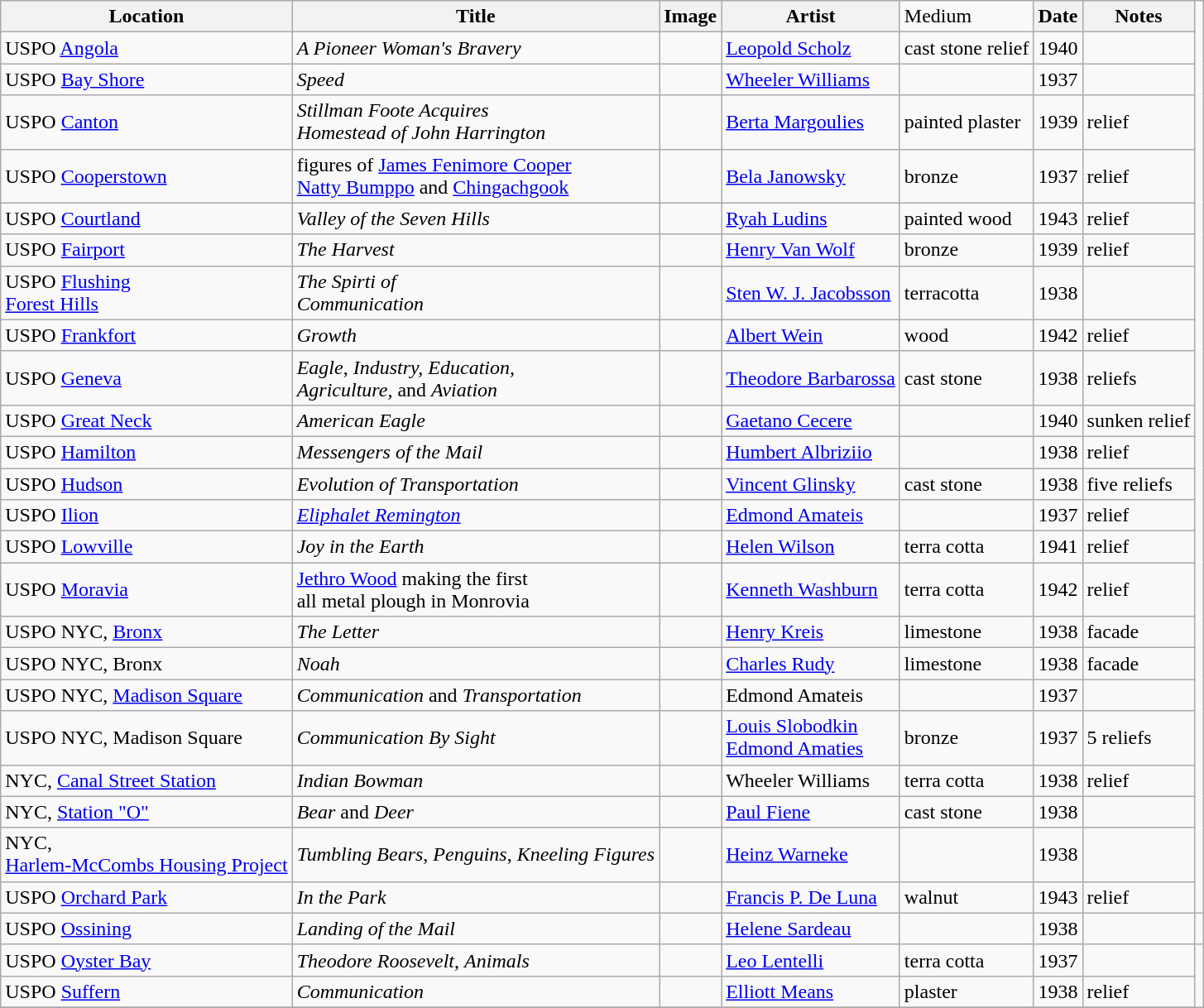<table class="wikitable sortable">
<tr>
<th>Location</th>
<th>Title</th>
<th>Image</th>
<th>Artist</th>
<td>Medium</td>
<th>Date</th>
<th>Notes</th>
</tr>
<tr>
<td>USPO <a href='#'>Angola</a></td>
<td><em>A Pioneer Woman's Bravery</em></td>
<td></td>
<td><a href='#'>Leopold Scholz</a></td>
<td>cast stone relief</td>
<td>1940</td>
<td></td>
</tr>
<tr>
<td>USPO <a href='#'>Bay Shore</a></td>
<td><em>Speed</em></td>
<td></td>
<td><a href='#'>Wheeler Williams</a></td>
<td></td>
<td>1937</td>
<td></td>
</tr>
<tr>
<td>USPO <a href='#'>Canton</a></td>
<td><em>Stillman Foote Acquires<br>Homestead of John Harrington</em></td>
<td></td>
<td><a href='#'>Berta Margoulies</a></td>
<td>painted plaster</td>
<td>1939</td>
<td>relief</td>
</tr>
<tr>
<td>USPO <a href='#'>Cooperstown</a></td>
<td>figures of <a href='#'>James Fenimore Cooper</a><br><a href='#'>Natty Bumppo</a> and <a href='#'>Chingachgook</a></td>
<td></td>
<td><a href='#'>Bela Janowsky</a></td>
<td>bronze</td>
<td>1937</td>
<td>relief</td>
</tr>
<tr>
<td>USPO <a href='#'>Courtland</a></td>
<td><em>Valley of the Seven Hills</em></td>
<td></td>
<td><a href='#'>Ryah Ludins</a></td>
<td>painted wood</td>
<td>1943</td>
<td>relief</td>
</tr>
<tr>
<td>USPO <a href='#'>Fairport</a></td>
<td><em>The Harvest</em></td>
<td></td>
<td><a href='#'>Henry Van Wolf</a></td>
<td>bronze</td>
<td>1939</td>
<td>relief</td>
</tr>
<tr>
<td>USPO <a href='#'>Flushing</a><br><a href='#'>Forest Hills</a></td>
<td><em>The Spirti of <br>Communication</em></td>
<td></td>
<td><a href='#'>Sten W. J. Jacobsson</a></td>
<td>terracotta</td>
<td>1938</td>
<td></td>
</tr>
<tr>
<td>USPO <a href='#'>Frankfort</a></td>
<td><em>Growth</em></td>
<td></td>
<td><a href='#'>Albert Wein</a></td>
<td>wood</td>
<td>1942</td>
<td>relief</td>
</tr>
<tr>
<td>USPO <a href='#'>Geneva</a></td>
<td><em>Eagle</em>, <em>Industry,</em> <em>Education,</em><br><em>Agriculture,</em> and <em>Aviation</em></td>
<td></td>
<td><a href='#'>Theodore Barbarossa</a></td>
<td>cast stone</td>
<td>1938</td>
<td>reliefs</td>
</tr>
<tr>
<td>USPO <a href='#'>Great Neck</a></td>
<td><em>American Eagle</em></td>
<td></td>
<td><a href='#'>Gaetano Cecere</a></td>
<td></td>
<td>1940</td>
<td>sunken relief</td>
</tr>
<tr>
<td>USPO <a href='#'>Hamilton</a></td>
<td><em>Messengers of the Mail</em></td>
<td></td>
<td><a href='#'>Humbert Albriziio</a></td>
<td></td>
<td>1938</td>
<td>relief</td>
</tr>
<tr>
<td>USPO <a href='#'>Hudson</a></td>
<td><em>Evolution of Transportation</em></td>
<td></td>
<td><a href='#'>Vincent Glinsky</a></td>
<td>cast stone</td>
<td>1938</td>
<td>five reliefs</td>
</tr>
<tr>
<td>USPO <a href='#'>Ilion</a></td>
<td><em><a href='#'>Eliphalet Remington</a></em></td>
<td></td>
<td><a href='#'>Edmond Amateis</a></td>
<td></td>
<td>1937</td>
<td>relief</td>
</tr>
<tr>
<td>USPO <a href='#'>Lowville</a></td>
<td><em>Joy in the Earth</em></td>
<td></td>
<td><a href='#'>Helen Wilson</a></td>
<td>terra cotta</td>
<td>1941</td>
<td>relief</td>
</tr>
<tr>
<td>USPO <a href='#'>Moravia</a></td>
<td><a href='#'>Jethro Wood</a> making the first<br> all metal plough in Monrovia</td>
<td></td>
<td><a href='#'>Kenneth Washburn</a></td>
<td>terra cotta</td>
<td>1942</td>
<td>relief</td>
</tr>
<tr>
<td>USPO NYC, <a href='#'>Bronx</a></td>
<td><em>The Letter</em></td>
<td></td>
<td><a href='#'>Henry Kreis</a></td>
<td>limestone</td>
<td>1938</td>
<td>facade</td>
</tr>
<tr>
<td>USPO NYC, Bronx</td>
<td><em>Noah</em></td>
<td></td>
<td><a href='#'>Charles Rudy</a></td>
<td>limestone</td>
<td>1938</td>
<td>facade</td>
</tr>
<tr>
<td>USPO NYC, <a href='#'>Madison Square</a></td>
<td><em>Communication</em> and <em>Transportation</em></td>
<td></td>
<td>Edmond Amateis</td>
<td></td>
<td>1937</td>
<td></td>
</tr>
<tr>
<td>USPO NYC, Madison Square</td>
<td><em>Communication By Sight</em></td>
<td></td>
<td><a href='#'>Louis Slobodkin</a><br><a href='#'>Edmond Amaties</a></td>
<td>bronze</td>
<td>1937</td>
<td>5 reliefs</td>
</tr>
<tr>
<td>NYC, <a href='#'>Canal Street Station</a></td>
<td><em>Indian Bowman</em></td>
<td></td>
<td>Wheeler Williams</td>
<td>terra cotta</td>
<td>1938</td>
<td>relief</td>
</tr>
<tr>
<td>NYC, <a href='#'>Station "O"</a></td>
<td><em>Bear</em> and <em>Deer</em></td>
<td></td>
<td><a href='#'>Paul Fiene</a></td>
<td>cast stone</td>
<td>1938</td>
<td></td>
</tr>
<tr>
<td>NYC,<br><a href='#'>Harlem-McCombs Housing Project</a></td>
<td><em>Tumbling Bears</em>, <em>Penguins</em>, <em>Kneeling Figures</em></td>
<td></td>
<td><a href='#'>Heinz Warneke</a></td>
<td></td>
<td>1938</td>
<td></td>
</tr>
<tr>
<td>USPO <a href='#'>Orchard Park</a></td>
<td><em>In the Park</em></td>
<td></td>
<td><a href='#'>Francis P. De Luna</a></td>
<td>walnut</td>
<td>1943</td>
<td>relief</td>
</tr>
<tr>
<td>USPO <a href='#'>Ossining</a></td>
<td><em>Landing of the Mail</em></td>
<td></td>
<td><a href='#'>Helene Sardeau</a></td>
<td></td>
<td>1938</td>
<td></td>
<td></td>
</tr>
<tr>
<td>USPO <a href='#'>Oyster Bay</a></td>
<td><em>Theodore Roosevelt</em>, <em>Animals</em></td>
<td></td>
<td><a href='#'>Leo Lentelli</a></td>
<td>terra cotta</td>
<td>1937</td>
<td></td>
</tr>
<tr>
<td>USPO <a href='#'>Suffern</a></td>
<td><em>Communication</em></td>
<td></td>
<td><a href='#'>Elliott Means</a></td>
<td>plaster</td>
<td>1938</td>
<td>relief</td>
</tr>
<tr>
</tr>
</table>
